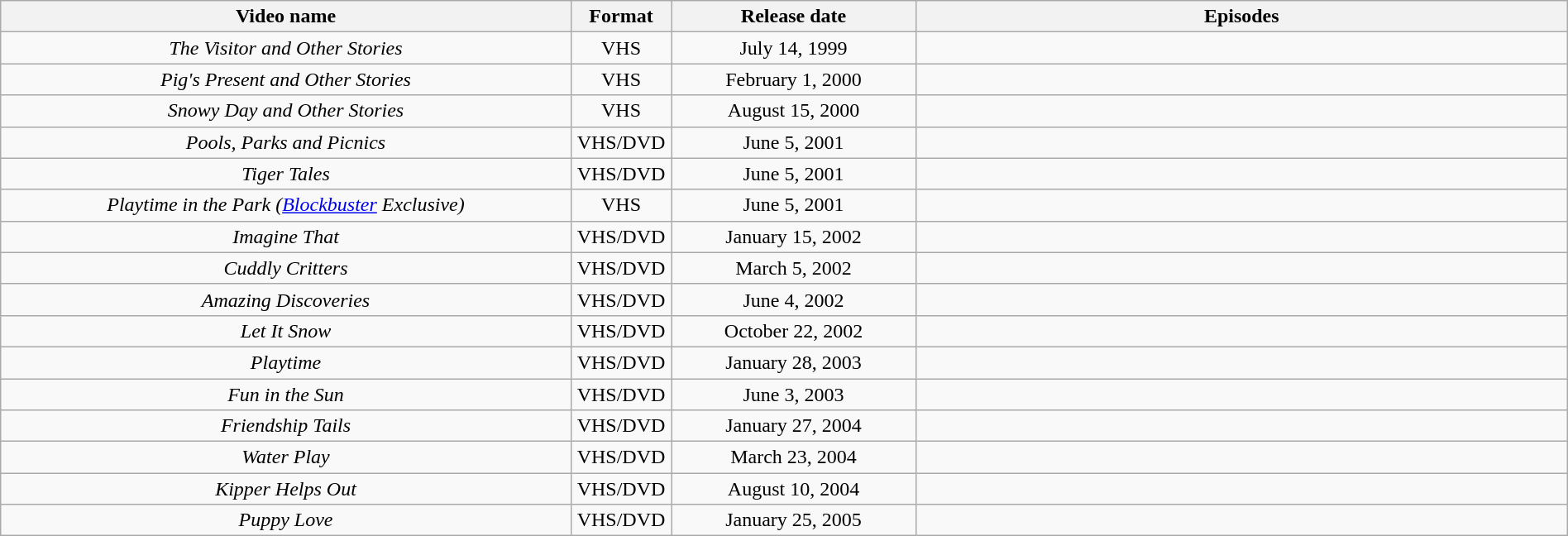<table class="wikitable" style="text-align:center; width:100%;">
<tr>
<th style="width:35%;">Video name</th>
<th style="width:05%;">Format</th>
<th style="width:15%;">Release date</th>
<th style="width:40%;">Episodes</th>
</tr>
<tr>
<td><em>The Visitor and Other Stories</em></td>
<td>VHS</td>
<td>July 14, 1999</td>
<td></td>
</tr>
<tr>
<td><em>Pig's Present and Other Stories</em></td>
<td>VHS</td>
<td>February 1, 2000</td>
<td></td>
</tr>
<tr>
<td><em>Snowy Day and Other Stories</em></td>
<td>VHS</td>
<td>August 15, 2000</td>
<td></td>
</tr>
<tr>
<td><em>Pools, Parks and Picnics</em></td>
<td>VHS/DVD</td>
<td>June 5, 2001</td>
<td></td>
</tr>
<tr>
<td><em>Tiger Tales</em></td>
<td>VHS/DVD</td>
<td>June 5, 2001</td>
<td></td>
</tr>
<tr>
<td><em>Playtime in the Park (<a href='#'>Blockbuster</a> Exclusive)</em></td>
<td>VHS</td>
<td>June 5, 2001</td>
<td></td>
</tr>
<tr>
<td><em>Imagine That</em></td>
<td>VHS/DVD</td>
<td>January 15, 2002</td>
<td></td>
</tr>
<tr>
<td><em>Cuddly Critters</em></td>
<td>VHS/DVD</td>
<td>March 5, 2002</td>
<td></td>
</tr>
<tr>
<td><em>Amazing Discoveries</em></td>
<td>VHS/DVD</td>
<td>June 4, 2002</td>
<td></td>
</tr>
<tr>
<td><em>Let It Snow</em></td>
<td>VHS/DVD</td>
<td>October 22, 2002</td>
<td></td>
</tr>
<tr>
<td><em>Playtime</em></td>
<td>VHS/DVD</td>
<td>January 28, 2003</td>
<td></td>
</tr>
<tr>
<td><em>Fun in the Sun</em></td>
<td>VHS/DVD</td>
<td>June 3, 2003</td>
<td></td>
</tr>
<tr>
<td><em>Friendship Tails</em></td>
<td>VHS/DVD</td>
<td>January 27, 2004</td>
<td></td>
</tr>
<tr>
<td><em>Water Play</em></td>
<td>VHS/DVD</td>
<td>March 23, 2004</td>
<td></td>
</tr>
<tr>
<td><em>Kipper Helps Out</em></td>
<td>VHS/DVD</td>
<td>August 10, 2004</td>
<td></td>
</tr>
<tr>
<td><em>Puppy Love</em></td>
<td>VHS/DVD</td>
<td>January 25, 2005</td>
<td></td>
</tr>
</table>
